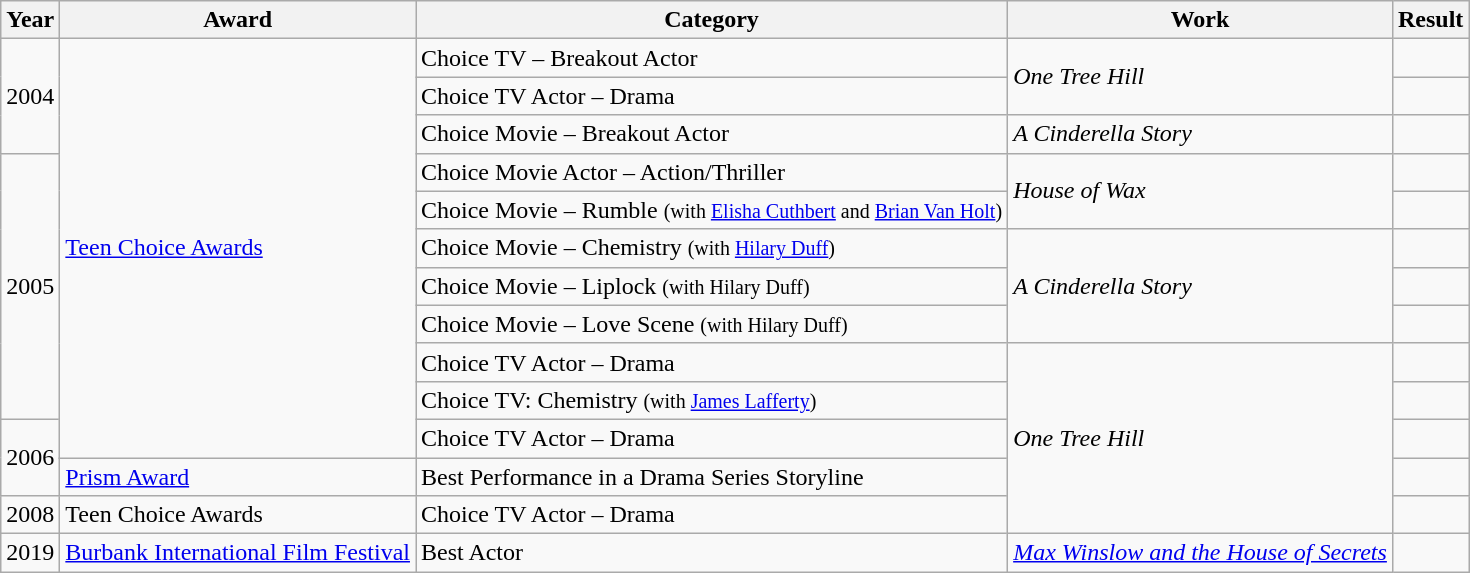<table class="wikitable sortable">
<tr>
<th>Year</th>
<th>Award</th>
<th>Category</th>
<th>Work</th>
<th>Result</th>
</tr>
<tr>
<td rowspan="3">2004</td>
<td rowspan="11"><a href='#'>Teen Choice Awards</a></td>
<td>Choice TV – Breakout Actor</td>
<td rowspan="2"><em>One Tree Hill</em></td>
<td></td>
</tr>
<tr>
<td>Choice TV Actor – Drama</td>
<td></td>
</tr>
<tr>
<td>Choice Movie – Breakout Actor</td>
<td><em>A Cinderella Story</em></td>
<td></td>
</tr>
<tr>
<td rowspan="7">2005</td>
<td>Choice Movie Actor – Action/Thriller</td>
<td rowspan="2"><em>House of Wax</em></td>
<td></td>
</tr>
<tr>
<td>Choice Movie – Rumble <small>(with <a href='#'>Elisha Cuthbert</a> and <a href='#'>Brian Van Holt</a>)</small></td>
<td></td>
</tr>
<tr>
<td>Choice Movie – Chemistry <small>(with <a href='#'>Hilary Duff</a>)</small></td>
<td rowspan="3"><em>A Cinderella Story</em></td>
<td></td>
</tr>
<tr>
<td>Choice Movie – Liplock <small>(with Hilary Duff)</small></td>
<td></td>
</tr>
<tr>
<td>Choice Movie – Love Scene <small>(with Hilary Duff)</small></td>
<td></td>
</tr>
<tr>
<td>Choice TV Actor – Drama</td>
<td rowspan="5"><em>One Tree Hill</em></td>
<td></td>
</tr>
<tr>
<td>Choice TV: Chemistry <small>(with <a href='#'>James Lafferty</a>)</small></td>
<td></td>
</tr>
<tr>
<td rowspan="2">2006</td>
<td>Choice TV Actor – Drama</td>
<td></td>
</tr>
<tr>
<td><a href='#'>Prism Award</a></td>
<td>Best Performance in a Drama Series Storyline</td>
<td></td>
</tr>
<tr>
<td>2008</td>
<td>Teen Choice Awards</td>
<td>Choice TV Actor – Drama</td>
<td></td>
</tr>
<tr>
<td>2019</td>
<td><a href='#'>Burbank International Film Festival</a></td>
<td>Best Actor</td>
<td><em><a href='#'>Max Winslow and the House of Secrets</a></em></td>
<td></td>
</tr>
</table>
